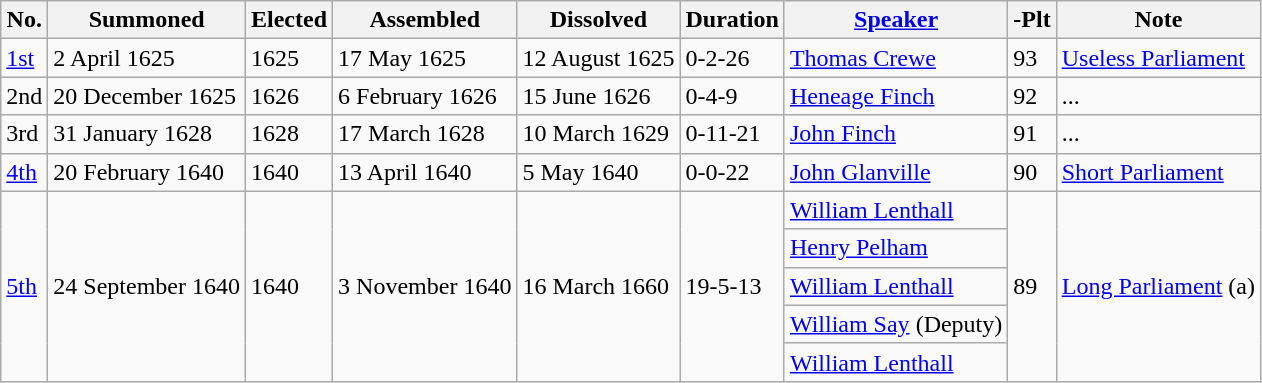<table class="wikitable">
<tr>
<th>No.</th>
<th>Summoned</th>
<th>Elected</th>
<th>Assembled</th>
<th>Dissolved</th>
<th>Duration</th>
<th><a href='#'>Speaker</a></th>
<th>-Plt</th>
<th>Note</th>
</tr>
<tr>
<td><a href='#'>1st</a></td>
<td>2 April 1625</td>
<td>1625</td>
<td>17 May 1625</td>
<td>12 August 1625</td>
<td>0-2-26</td>
<td><a href='#'>Thomas Crewe</a></td>
<td>93</td>
<td><a href='#'>Useless Parliament</a></td>
</tr>
<tr>
<td>2nd</td>
<td>20 December 1625</td>
<td>1626</td>
<td>6 February 1626</td>
<td>15 June 1626</td>
<td>0-4-9</td>
<td><a href='#'>Heneage Finch</a></td>
<td>92</td>
<td>...</td>
</tr>
<tr>
<td>3rd</td>
<td>31 January 1628</td>
<td>1628</td>
<td>17 March 1628</td>
<td>10 March 1629</td>
<td>0-11-21</td>
<td><a href='#'>John Finch</a></td>
<td>91</td>
<td>...</td>
</tr>
<tr>
<td><a href='#'>4th</a></td>
<td>20 February 1640</td>
<td>1640</td>
<td>13 April 1640</td>
<td>5 May 1640</td>
<td>0-0-22</td>
<td><a href='#'>John Glanville</a></td>
<td>90</td>
<td><a href='#'>Short Parliament</a></td>
</tr>
<tr>
<td rowspan="5"><a href='#'>5th</a></td>
<td rowspan="5">24 September 1640</td>
<td rowspan="5">1640</td>
<td rowspan="5">3 November 1640</td>
<td rowspan="5">16 March 1660</td>
<td rowspan="5">19-5-13</td>
<td><a href='#'>William Lenthall</a></td>
<td rowspan="5">89</td>
<td rowspan="5"><a href='#'>Long Parliament</a> (a)</td>
</tr>
<tr>
<td><a href='#'>Henry Pelham</a></td>
</tr>
<tr>
<td><a href='#'>William Lenthall</a></td>
</tr>
<tr>
<td><a href='#'>William Say</a> (Deputy)</td>
</tr>
<tr>
<td><a href='#'>William Lenthall</a></td>
</tr>
</table>
